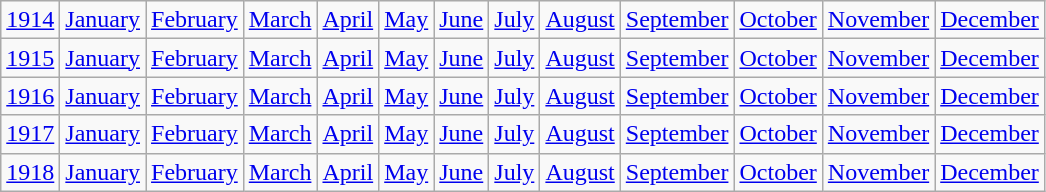<table class="wikitable">
<tr>
<td><a href='#'>1914</a></td>
<td><a href='#'>January</a></td>
<td><a href='#'>February</a></td>
<td><a href='#'>March</a></td>
<td><a href='#'>April</a></td>
<td><a href='#'>May</a></td>
<td><a href='#'>June</a></td>
<td><a href='#'>July</a></td>
<td><a href='#'>August</a></td>
<td><a href='#'>September</a></td>
<td><a href='#'>October</a></td>
<td><a href='#'>November</a></td>
<td><a href='#'>December</a></td>
</tr>
<tr>
<td><a href='#'>1915</a></td>
<td><a href='#'>January</a></td>
<td><a href='#'>February</a></td>
<td><a href='#'>March</a></td>
<td><a href='#'>April</a></td>
<td><a href='#'>May</a></td>
<td><a href='#'>June</a></td>
<td><a href='#'>July</a></td>
<td><a href='#'>August</a></td>
<td><a href='#'>September</a></td>
<td><a href='#'>October</a></td>
<td><a href='#'>November</a></td>
<td><a href='#'>December</a></td>
</tr>
<tr>
<td><a href='#'>1916</a></td>
<td><a href='#'>January</a></td>
<td><a href='#'>February</a></td>
<td><a href='#'>March</a></td>
<td><a href='#'>April</a></td>
<td><a href='#'>May</a></td>
<td><a href='#'>June</a></td>
<td><a href='#'>July</a></td>
<td><a href='#'>August</a></td>
<td><a href='#'>September</a></td>
<td><a href='#'>October</a></td>
<td><a href='#'>November</a></td>
<td><a href='#'>December</a></td>
</tr>
<tr>
<td><a href='#'>1917</a></td>
<td><a href='#'>January</a></td>
<td><a href='#'>February</a></td>
<td><a href='#'>March</a></td>
<td><a href='#'>April</a></td>
<td><a href='#'>May</a></td>
<td><a href='#'>June</a></td>
<td><a href='#'>July</a></td>
<td><a href='#'>August</a></td>
<td><a href='#'>September</a></td>
<td><a href='#'>October</a></td>
<td><a href='#'>November</a></td>
<td><a href='#'>December</a></td>
</tr>
<tr>
<td><a href='#'>1918</a></td>
<td><a href='#'>January</a></td>
<td><a href='#'>February</a></td>
<td><a href='#'>March</a></td>
<td><a href='#'>April</a></td>
<td><a href='#'>May</a></td>
<td><a href='#'>June</a></td>
<td><a href='#'>July</a></td>
<td><a href='#'>August</a></td>
<td><a href='#'>September</a></td>
<td><a href='#'>October</a></td>
<td><a href='#'>November</a></td>
<td><a href='#'>December</a></td>
</tr>
</table>
